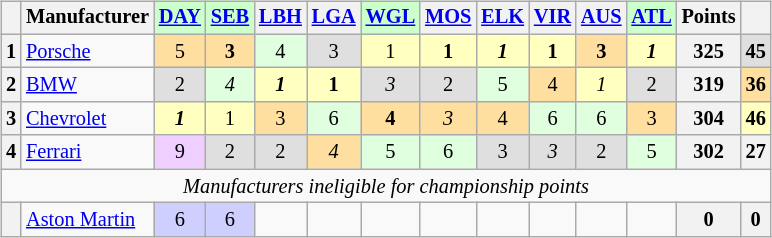<table>
<tr>
<td><br><table class="wikitable" style="font-size:85%; text-align:center">
<tr style="background:#f9f9f9; vertical-align:top;">
<th valign=middle></th>
<th valign="middle">Manufacturer</th>
<td style="background:#ccffcc;"><strong><a href='#'>DAY</a></strong><br></td>
<td style="background:#ccffcc;"><strong><a href='#'>SEB</a></strong><br></td>
<th><a href='#'>LBH</a><br></th>
<th><a href='#'>LGA</a><br></th>
<td style="background:#ccffcc;"><strong><a href='#'>WGL</a></strong><br></td>
<th><a href='#'>MOS</a><br></th>
<th><a href='#'>ELK</a><br></th>
<th><a href='#'>VIR</a><br></th>
<th><a href='#'>AUS</a><br></th>
<td style="background:#ccffcc;"><strong><a href='#'>ATL</a></strong><br></td>
<th valign="middle">Points</th>
<th valign="middle"></th>
</tr>
<tr>
<th>1</th>
<td align="left"><a href='#'>Porsche</a></td>
<td style="background:#ffdf9f;">5</td>
<td style="background:#ffdf9f;"><strong>3</strong></td>
<td style="background:#dfffdf;">4</td>
<td style="background:#dfdfdf;">3</td>
<td style="background:#ffffbf;">1</td>
<td style="background:#ffffbf;"><strong>1</strong></td>
<td style="background:#ffffbf;"><strong><em>1</em></strong></td>
<td style="background:#ffffbf;"><strong>1</strong></td>
<td style="background:#ffdf9f;"><strong>3</strong></td>
<td style="background:#ffffbf;"><strong><em>1</em></strong></td>
<th>325</th>
<td style="background:#dfdfdf;"><strong>45</strong></td>
</tr>
<tr>
<th>2</th>
<td align="left"><a href='#'>BMW</a></td>
<td style="background:#dfdfdf;">2</td>
<td style="background:#dfffdf;"><em>4</em></td>
<td style="background:#ffffbf;"><strong><em>1</em></strong></td>
<td style="background:#ffffbf;"><strong>1</strong></td>
<td style="background:#dfdfdf;"><em>3</em></td>
<td style="background:#dfdfdf;">2</td>
<td style="background:#dfffdf;">5</td>
<td style="background:#ffdf9f;">4</td>
<td style="background:#ffffbf;"><em>1</em></td>
<td style="background:#dfdfdf;">2</td>
<th>319</th>
<td style="background:#ffdf9f;"><strong>36</strong></td>
</tr>
<tr>
<th>3</th>
<td align="left"><a href='#'>Chevrolet</a></td>
<td style="background:#ffffbf;"><strong><em>1</em></strong></td>
<td style="background:#ffffbf;">1</td>
<td style="background:#ffdf9f;">3</td>
<td style="background:#dfffdf;">6</td>
<td style="background:#ffdf9f;"><strong>4</strong></td>
<td style="background:#ffdf9f;"><em>3</em></td>
<td style="background:#ffdf9f;">4</td>
<td style="background:#dfffdf;">6</td>
<td style="background:#dfffdf;">6</td>
<td style="background:#ffdf9f;">3</td>
<th>304</th>
<td style="background:#ffffbf;"><strong>46</strong></td>
</tr>
<tr>
<th>4</th>
<td align="left"><a href='#'>Ferrari</a></td>
<td style="background:#efcfff;">9</td>
<td style="background:#dfdfdf;">2</td>
<td style="background:#dfdfdf;">2</td>
<td style="background:#ffdf9f;"><em>4</em></td>
<td style="background:#dfffdf;">5</td>
<td style="background:#dfffdf;">6</td>
<td style="background:#dfdfdf;">3</td>
<td style="background:#dfdfdf;"><em>3</em></td>
<td style="background:#dfdfdf;">2</td>
<td style="background:#dfffdf;">5</td>
<th>302</th>
<th>27</th>
</tr>
<tr>
<td colspan=14><em>Manufacturers ineligible for championship points</em></td>
</tr>
<tr>
<th></th>
<td align="left"><a href='#'>Aston Martin</a></td>
<td style="background:#cfcfff;">6</td>
<td style="background:#cfcfff;">6</td>
<td></td>
<td></td>
<td></td>
<td></td>
<td></td>
<td></td>
<td></td>
<td></td>
<th>0</th>
<th>0</th>
</tr>
</table>
</td>
</tr>
</table>
